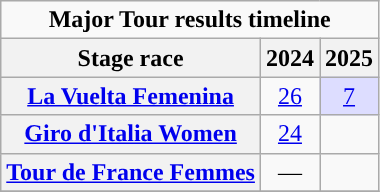<table class="wikitable plainrowheaders">
<tr>
<td colspan="16" align="center"><strong>Major Tour results timeline</strong></td>
</tr>
<tr>
<th>Stage race</th>
<th>2024</th>
<th>2025</th>
</tr>
<tr style="text-align:center">
<th scope="row"><a href='#'>La Vuelta Femenina</a></th>
<td><a href='#'>26</a></td>
<td style="background:#ddf;"><a href='#'>7</a></td>
</tr>
<tr style="text-align:center">
<th scope="row"><a href='#'>Giro d'Italia Women</a></th>
<td><a href='#'>24</a></td>
<td></td>
</tr>
<tr style="text-align:center">
<th scope="row"><a href='#'>Tour de France Femmes</a></th>
<td>—</td>
<td></td>
</tr>
<tr>
</tr>
</table>
